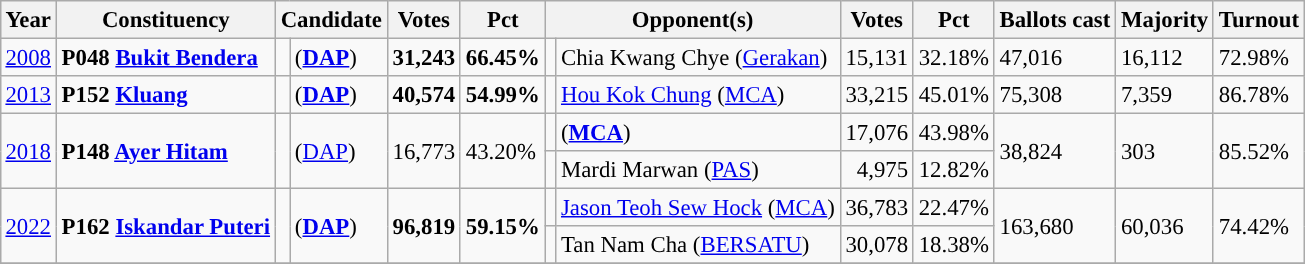<table class="wikitable" style="margin:0.5em ; font-size:95%">
<tr>
<th>Year</th>
<th>Constituency</th>
<th colspan=2>Candidate</th>
<th>Votes</th>
<th>Pct</th>
<th colspan=2>Opponent(s)</th>
<th>Votes</th>
<th>Pct</th>
<th>Ballots cast</th>
<th>Majority</th>
<th>Turnout</th>
</tr>
<tr>
<td><a href='#'>2008</a></td>
<td><strong>P048 <a href='#'>Bukit Bendera</a></strong></td>
<td></td>
<td> (<a href='#'><strong>DAP</strong></a>)</td>
<td align="right"><strong>31,243</strong></td>
<td><strong>66.45%</strong></td>
<td></td>
<td>Chia Kwang Chye (<a href='#'>Gerakan</a>)</td>
<td align="right">15,131</td>
<td>32.18%</td>
<td>47,016</td>
<td>16,112</td>
<td>72.98%</td>
</tr>
<tr>
<td><a href='#'>2013</a></td>
<td><strong>P152 <a href='#'>Kluang</a></strong></td>
<td></td>
<td> (<a href='#'><strong>DAP</strong></a>)</td>
<td align="right"><strong>40,574</strong></td>
<td><strong>54.99%</strong></td>
<td></td>
<td><a href='#'>Hou Kok Chung</a> (<a href='#'>MCA</a>)</td>
<td align="right">33,215</td>
<td>45.01%</td>
<td>75,308</td>
<td>7,359</td>
<td>86.78%</td>
</tr>
<tr>
<td rowspan=2><a href='#'>2018</a></td>
<td rowspan=2><strong>P148 <a href='#'>Ayer Hitam</a></strong></td>
<td rowspan=2 ></td>
<td rowspan=2> (<a href='#'>DAP</a>)</td>
<td rowspan=2 align="right">16,773</td>
<td rowspan=2>43.20%</td>
<td></td>
<td> (<a href='#'><strong>MCA</strong></a>)</td>
<td align="right">17,076</td>
<td>43.98%</td>
<td rowspan=2>38,824</td>
<td rowspan=2>303</td>
<td rowspan=2>85.52%</td>
</tr>
<tr>
<td></td>
<td>Mardi Marwan (<a href='#'>PAS</a>)</td>
<td align="right">4,975</td>
<td>12.82%</td>
</tr>
<tr>
<td rowspan=2><a href='#'>2022</a></td>
<td rowspan=2><strong>P162 <a href='#'>Iskandar Puteri</a></strong></td>
<td rowspan=2 ></td>
<td rowspan=2> (<a href='#'><strong>DAP</strong></a>)</td>
<td rowspan=2 align="right"><strong>96,819</strong></td>
<td rowspan=2><strong>59.15%</strong></td>
<td></td>
<td><a href='#'>Jason Teoh Sew Hock</a> (<a href='#'>MCA</a>)</td>
<td align="right">36,783</td>
<td>22.47%</td>
<td rowspan=2>163,680</td>
<td rowspan=2>60,036</td>
<td rowspan=2>74.42%</td>
</tr>
<tr>
<td></td>
<td>Tan Nam Cha (<a href='#'>BERSATU</a>)</td>
<td align="right">30,078</td>
<td>18.38%</td>
</tr>
<tr>
</tr>
</table>
